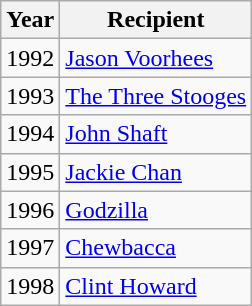<table class="wikitable">
<tr>
<th>Year</th>
<th>Recipient</th>
</tr>
<tr>
<td>1992</td>
<td><a href='#'>Jason Voorhees</a></td>
</tr>
<tr>
<td>1993</td>
<td><a href='#'>The Three Stooges</a></td>
</tr>
<tr>
<td>1994</td>
<td><a href='#'>John Shaft</a></td>
</tr>
<tr>
<td>1995</td>
<td><a href='#'>Jackie Chan</a></td>
</tr>
<tr>
<td>1996</td>
<td><a href='#'>Godzilla</a></td>
</tr>
<tr>
<td>1997</td>
<td><a href='#'>Chewbacca</a></td>
</tr>
<tr>
<td>1998</td>
<td><a href='#'>Clint Howard</a></td>
</tr>
</table>
